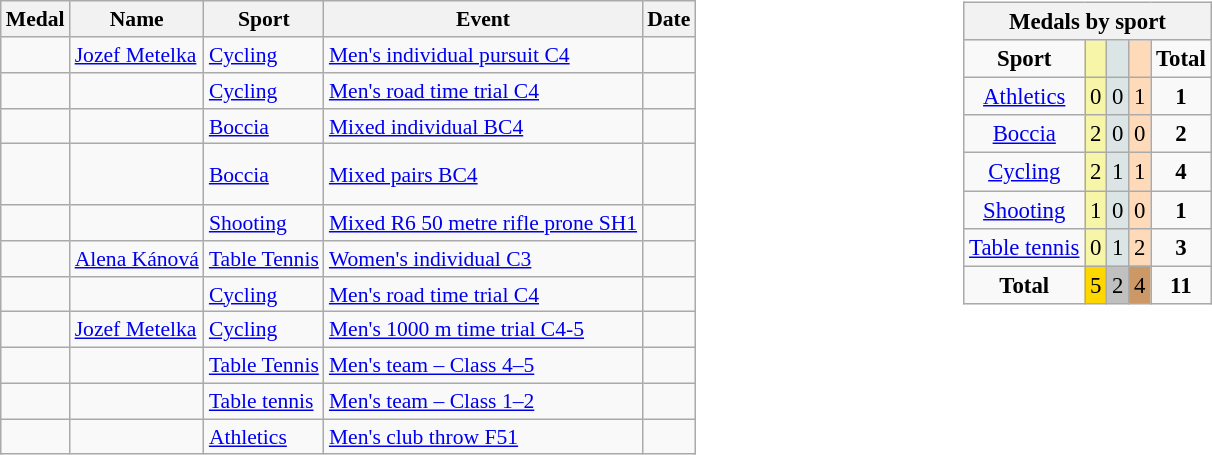<table cellspacing="0" cellpadding="0">
<tr>
<td align="left" valign="top"><br><table class="wikitable sortable" style="font-size: 90%;">
<tr>
<th>Medal</th>
<th>Name</th>
<th>Sport</th>
<th>Event</th>
<th>Date</th>
</tr>
<tr>
<td></td>
<td><a href='#'>Jozef Metelka</a></td>
<td><a href='#'>Cycling</a></td>
<td><a href='#'>Men's individual pursuit C4</a></td>
<td></td>
</tr>
<tr>
<td></td>
<td></td>
<td><a href='#'>Cycling</a></td>
<td><a href='#'>Men's road time trial C4</a></td>
<td></td>
</tr>
<tr>
<td></td>
<td></td>
<td><a href='#'>Boccia</a></td>
<td><a href='#'>Mixed individual BC4</a></td>
<td></td>
</tr>
<tr>
<td></td>
<td><br><br></td>
<td><a href='#'>Boccia</a></td>
<td><a href='#'>Mixed pairs BC4</a></td>
<td></td>
</tr>
<tr>
<td></td>
<td></td>
<td><a href='#'>Shooting</a></td>
<td><a href='#'>Mixed R6 50 metre rifle prone SH1</a></td>
<td></td>
</tr>
<tr>
<td></td>
<td><a href='#'>Alena Kánová</a></td>
<td><a href='#'>Table Tennis</a></td>
<td><a href='#'>Women's individual C3</a></td>
<td></td>
</tr>
<tr>
<td></td>
<td></td>
<td><a href='#'>Cycling</a></td>
<td><a href='#'>Men's road time trial C4</a></td>
<td></td>
</tr>
<tr>
<td></td>
<td><a href='#'>Jozef Metelka</a></td>
<td><a href='#'>Cycling</a></td>
<td><a href='#'>Men's 1000 m time trial C4-5</a></td>
<td></td>
</tr>
<tr>
<td></td>
<td><br></td>
<td><a href='#'>Table Tennis</a></td>
<td><a href='#'>Men's team – Class 4–5</a></td>
<td></td>
</tr>
<tr>
<td></td>
<td><br></td>
<td><a href='#'>Table tennis</a></td>
<td><a href='#'>Men's team – Class 1–2</a></td>
<td></td>
</tr>
<tr>
<td></td>
<td></td>
<td><a href='#'>Athletics</a></td>
<td><a href='#'>Men's club throw F51</a></td>
<td></td>
</tr>
</table>
</td>
<td width="22%" align="left" valign="top"><br><table class="wikitable" style="font-size:95%">
<tr style="background:#efefef;">
<th colspan=5><strong>Medals by sport</strong></th>
</tr>
<tr style="text-align:center;">
<td><strong>Sport</strong></td>
<td bgcolor=#f7f6a8></td>
<td bgcolor=#dce5e5></td>
<td bgcolor=#ffdab9></td>
<td><strong>Total</strong></td>
</tr>
<tr align=center>
<td><a href='#'>Athletics</a></td>
<td style="background:#F7F6A8;">0</td>
<td style="background:#DCE5E5;">0</td>
<td style="background:#FFDAB9;">1</td>
<td><strong>1</strong></td>
</tr>
<tr align=center>
<td><a href='#'>Boccia</a></td>
<td style="background:#F7F6A8;">2</td>
<td style="background:#DCE5E5;">0</td>
<td style="background:#FFDAB9;">0</td>
<td><strong>2</strong></td>
</tr>
<tr align=center>
<td><a href='#'>Cycling</a></td>
<td style="background:#F7F6A8;">2</td>
<td style="background:#DCE5E5;">1</td>
<td style="background:#FFDAB9;">1</td>
<td><strong>4</strong></td>
</tr>
<tr align=center>
<td><a href='#'>Shooting</a></td>
<td style="background:#F7F6A8;">1</td>
<td style="background:#DCE5E5;">0</td>
<td style="background:#FFDAB9;">0</td>
<td><strong>1</strong></td>
</tr>
<tr align=center>
<td><a href='#'>Table tennis</a></td>
<td style="background:#F7F6A8;">0</td>
<td style="background:#DCE5E5;">1</td>
<td style="background:#FFDAB9;">2</td>
<td><strong>3</strong></td>
</tr>
<tr align=center>
<td><strong>Total</strong></td>
<td style="background:gold;">5</td>
<td style="background:silver;">2</td>
<td style="background:#c96;">4</td>
<td><strong>11</strong></td>
</tr>
</table>
</td>
</tr>
</table>
